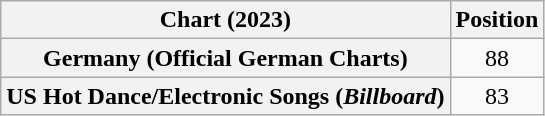<table class="wikitable sortable plainrowheaders" style="text-align:center">
<tr>
<th scope="col">Chart (2023)</th>
<th scope="col">Position</th>
</tr>
<tr>
<th scope="row">Germany (Official German Charts)</th>
<td>88</td>
</tr>
<tr>
<th scope="row">US Hot Dance/Electronic Songs (<em>Billboard</em>)</th>
<td>83</td>
</tr>
</table>
